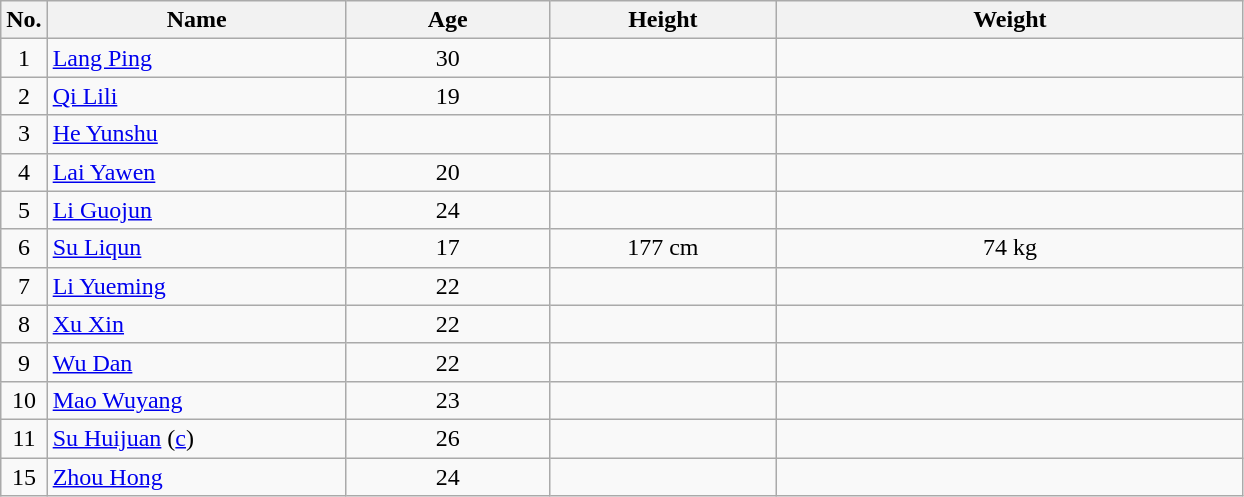<table class="wikitable sortable" style="text-align:center;">
<tr>
<th>No.</th>
<th style="width:12em">Name</th>
<th style="width:8em">Age</th>
<th style="width:9em">Height</th>
<th style="width:19em">Weight</th>
</tr>
<tr>
<td>1</td>
<td align=left><a href='#'>Lang Ping</a></td>
<td>30</td>
<td></td>
<td></td>
</tr>
<tr>
<td>2</td>
<td align=left><a href='#'>Qi Lili</a></td>
<td>19</td>
<td></td>
<td></td>
</tr>
<tr>
<td>3</td>
<td align=left><a href='#'>He Yunshu</a></td>
<td></td>
<td></td>
<td></td>
</tr>
<tr>
<td>4</td>
<td align=left><a href='#'>Lai Yawen</a></td>
<td>20</td>
<td></td>
<td></td>
</tr>
<tr>
<td>5</td>
<td align=left><a href='#'>Li Guojun</a></td>
<td>24</td>
<td></td>
<td></td>
</tr>
<tr>
<td>6</td>
<td align=left><a href='#'>Su Liqun</a></td>
<td>17</td>
<td>177 cm</td>
<td>74 kg</td>
</tr>
<tr>
<td>7</td>
<td align=left><a href='#'>Li Yueming</a></td>
<td>22</td>
<td></td>
<td></td>
</tr>
<tr>
<td>8</td>
<td align=left><a href='#'>Xu Xin</a></td>
<td>22</td>
<td></td>
<td></td>
</tr>
<tr>
<td>9</td>
<td align=left><a href='#'>Wu Dan</a></td>
<td>22</td>
<td></td>
<td></td>
</tr>
<tr>
<td>10</td>
<td align=left><a href='#'>Mao Wuyang</a></td>
<td>23</td>
<td></td>
<td></td>
</tr>
<tr>
<td>11</td>
<td align=left><a href='#'>Su Huijuan</a> (<a href='#'>c</a>)</td>
<td>26</td>
<td></td>
<td></td>
</tr>
<tr>
<td>15</td>
<td align=left><a href='#'>Zhou Hong</a></td>
<td>24</td>
<td></td>
<td></td>
</tr>
</table>
